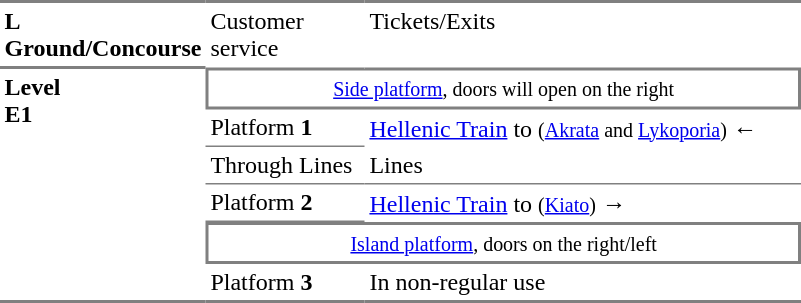<table table border=0 cellspacing=0 cellpadding=3>
<tr>
<td style="border-bottom:solid 2px gray;border-top:solid 2px gray;" width=50 valign=top><strong>L<br>Ground/Concourse</strong></td>
<td style="border-top:solid 2px gray;border-bottom:solid 1px gray;" width=100 valign=top>Customer service</td>
<td style="border-top:solid 2px gray;border-bottom:solid 1px gray;" width=285 valign=top>Tickets/Exits</td>
</tr>
<tr>
<td style="border-bottom:solid 2px gray;" rowspan=12 valign=top><strong>Level<br>Ε1</strong></td>
<td style="border-top:solid 1px gray;border-right:solid 2px gray;border-left:solid 2px gray;border-bottom:solid 2px gray;text-align:center;" colspan=2><small><a href='#'>Side platform</a>, doors will open on the right</small></td>
</tr>
<tr>
<td style="border-bottom:solid 1px gray;">Platform <strong>1</strong></td>
<td><a href='#'>Hellenic Train</a> to  <small>(<a href='#'>Akrata</a> and <a href='#'>Lykoporia</a>)</small> ←</td>
</tr>
<tr>
<td style="border-bottom:solid 1px gray;">Through Lines</td>
<td style="border-bottom:solid 1px gray;"> Lines</td>
</tr>
<tr>
<td style="border-bottom:solid 1px gray;">Platform <strong>2</strong></td>
<td><a href='#'>Hellenic Train</a> to  <small>(<a href='#'>Kiato</a>)</small> →</td>
</tr>
<tr>
<td style="border-top:solid 2px gray;border-right:solid 2px gray;border-left:solid 2px gray;border-bottom:solid 2px gray;text-align:center;" colspan=2><small><a href='#'>Island platform</a>, doors on the right/left</small></td>
</tr>
<tr>
<td style="border-bottom:solid 2px gray;">Platform <span><strong>3</strong></span></td>
<td style="border-bottom:solid 2px gray;">In non-regular use</td>
</tr>
</table>
